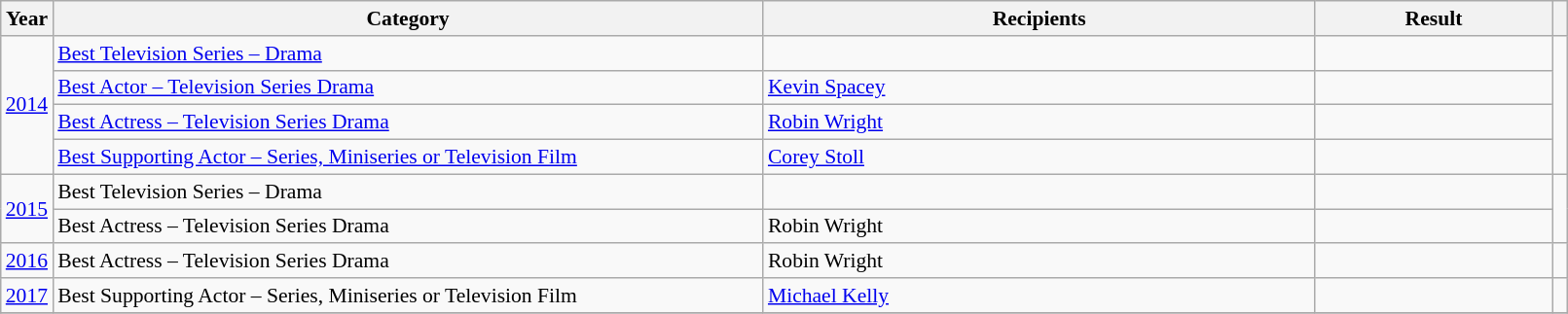<table class="wikitable plainrowheaders" style="font-size: 90%" width=85%>
<tr>
<th scope="col" style="width:2%;">Year</th>
<th scope="col" style="width:45%;">Category</th>
<th scope="col" style="width:35%;">Recipients</th>
<th scope="col" style="width:15%;">Result</th>
<th scope="col" class="unsortable" style="width:1%;"></th>
</tr>
<tr>
<td rowspan=4><a href='#'>2014</a></td>
<td><a href='#'>Best Television Series – Drama</a></td>
<td></td>
<td></td>
<td rowspan=4 style="text-align:center;"><br><br></td>
</tr>
<tr>
<td><a href='#'>Best Actor – Television Series Drama</a></td>
<td><a href='#'>Kevin Spacey</a></td>
<td></td>
</tr>
<tr>
<td><a href='#'>Best Actress – Television Series Drama</a></td>
<td><a href='#'>Robin Wright</a></td>
<td></td>
</tr>
<tr>
<td><a href='#'>Best Supporting Actor – Series, Miniseries or Television Film</a></td>
<td><a href='#'>Corey Stoll</a></td>
<td></td>
</tr>
<tr>
<td rowspan=2><a href='#'>2015</a></td>
<td>Best Television Series – Drama</td>
<td></td>
<td></td>
<td rowspan=2 style="text-align:center;"><br></td>
</tr>
<tr>
<td>Best Actress – Television Series Drama</td>
<td>Robin Wright</td>
<td></td>
</tr>
<tr>
<td><a href='#'>2016</a></td>
<td>Best Actress – Television Series Drama</td>
<td>Robin Wright</td>
<td></td>
<td style="text-align:center;"></td>
</tr>
<tr>
<td><a href='#'>2017</a></td>
<td>Best Supporting Actor – Series, Miniseries or Television Film</td>
<td><a href='#'>Michael Kelly</a></td>
<td></td>
<td></td>
</tr>
<tr>
</tr>
</table>
